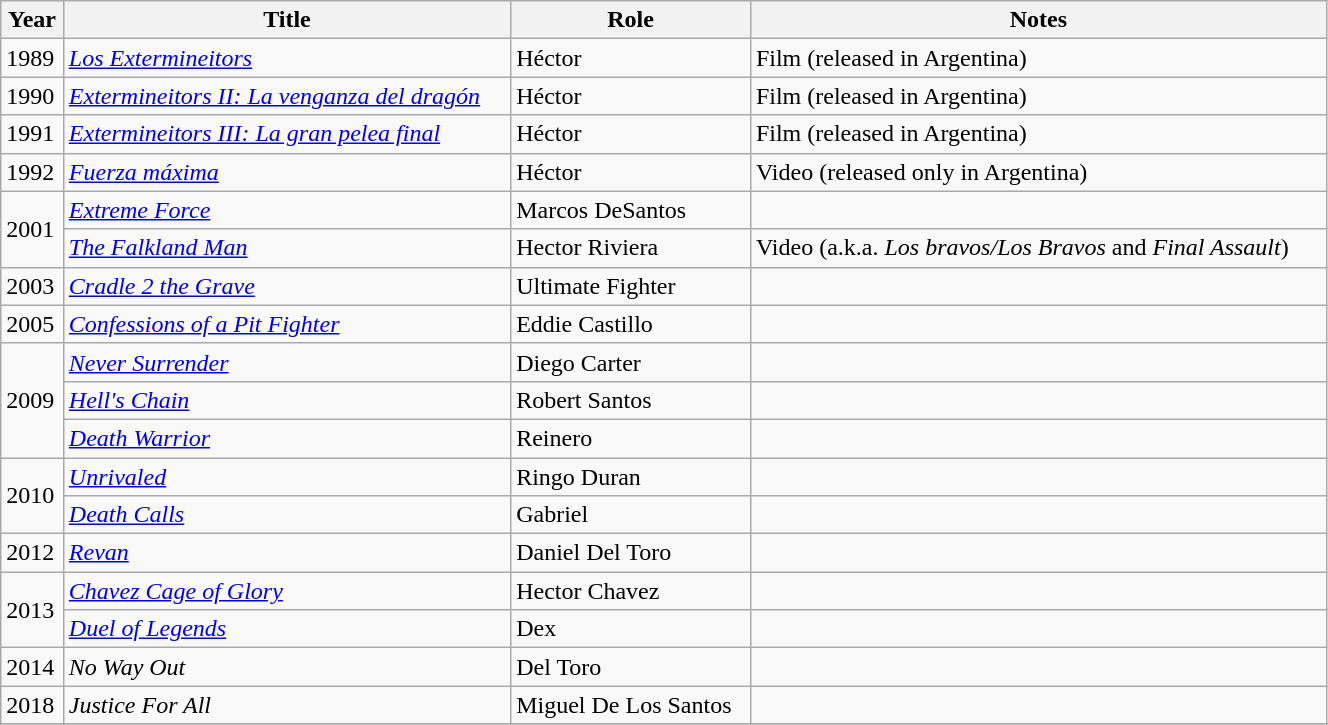<table class="wikitable sortable" width=70%>
<tr>
<th>Year</th>
<th>Title</th>
<th>Role</th>
<th class = "unsortable">Notes</th>
</tr>
<tr>
<td>1989</td>
<td><em><a href='#'>Los Extermineitors</a></em></td>
<td>Héctor</td>
<td>Film (released in Argentina)</td>
</tr>
<tr>
<td>1990</td>
<td><em><a href='#'>Extermineitors II: La venganza del dragón</a></em></td>
<td>Héctor</td>
<td>Film (released in Argentina)</td>
</tr>
<tr>
<td>1991</td>
<td><em><a href='#'>Extermineitors III: La gran pelea final</a></em></td>
<td>Héctor</td>
<td>Film (released in Argentina)</td>
</tr>
<tr>
<td>1992</td>
<td><em><a href='#'>Fuerza máxima</a></em></td>
<td>Héctor</td>
<td>Video (released only in Argentina)</td>
</tr>
<tr>
<td rowspan="2">2001</td>
<td><em><a href='#'>Extreme Force</a></em></td>
<td>Marcos DeSantos</td>
<td></td>
</tr>
<tr>
<td><em><a href='#'>The Falkland Man</a></em></td>
<td>Hector Riviera</td>
<td>Video (a.k.a. <em>Los bravos/Los Bravos</em> and <em>Final Assault</em>)</td>
</tr>
<tr>
<td>2003</td>
<td><em><a href='#'>Cradle 2 the Grave</a></em></td>
<td>Ultimate Fighter</td>
<td></td>
</tr>
<tr>
<td>2005</td>
<td><em><a href='#'>Confessions of a Pit Fighter</a></em></td>
<td>Eddie Castillo</td>
<td></td>
</tr>
<tr>
<td rowspan="3">2009</td>
<td><em><a href='#'>Never Surrender</a></em></td>
<td>Diego Carter</td>
<td></td>
</tr>
<tr>
<td><em><a href='#'>Hell's Chain</a></em></td>
<td>Robert Santos</td>
<td></td>
</tr>
<tr>
<td><em><a href='#'>Death Warrior</a></em></td>
<td>Reinero</td>
<td></td>
</tr>
<tr>
<td rowspan="2">2010</td>
<td><em><a href='#'>Unrivaled</a></em></td>
<td>Ringo Duran</td>
<td></td>
</tr>
<tr>
<td><em><a href='#'>Death Calls</a></em></td>
<td>Gabriel</td>
<td></td>
</tr>
<tr>
<td>2012</td>
<td><em><a href='#'>Revan</a></em></td>
<td>Daniel Del Toro</td>
<td></td>
</tr>
<tr>
<td rowspan="2">2013</td>
<td><em><a href='#'>Chavez Cage of Glory</a></em></td>
<td>Hector Chavez</td>
<td></td>
</tr>
<tr>
<td><em><a href='#'>Duel of Legends</a></em></td>
<td>Dex</td>
<td></td>
</tr>
<tr>
<td>2014</td>
<td><em>No Way Out</em></td>
<td>Del Toro</td>
<td></td>
</tr>
<tr>
<td>2018</td>
<td><em>Justice For All</em></td>
<td>Miguel De Los Santos</td>
<td><br></td>
</tr>
<tr>
</tr>
</table>
